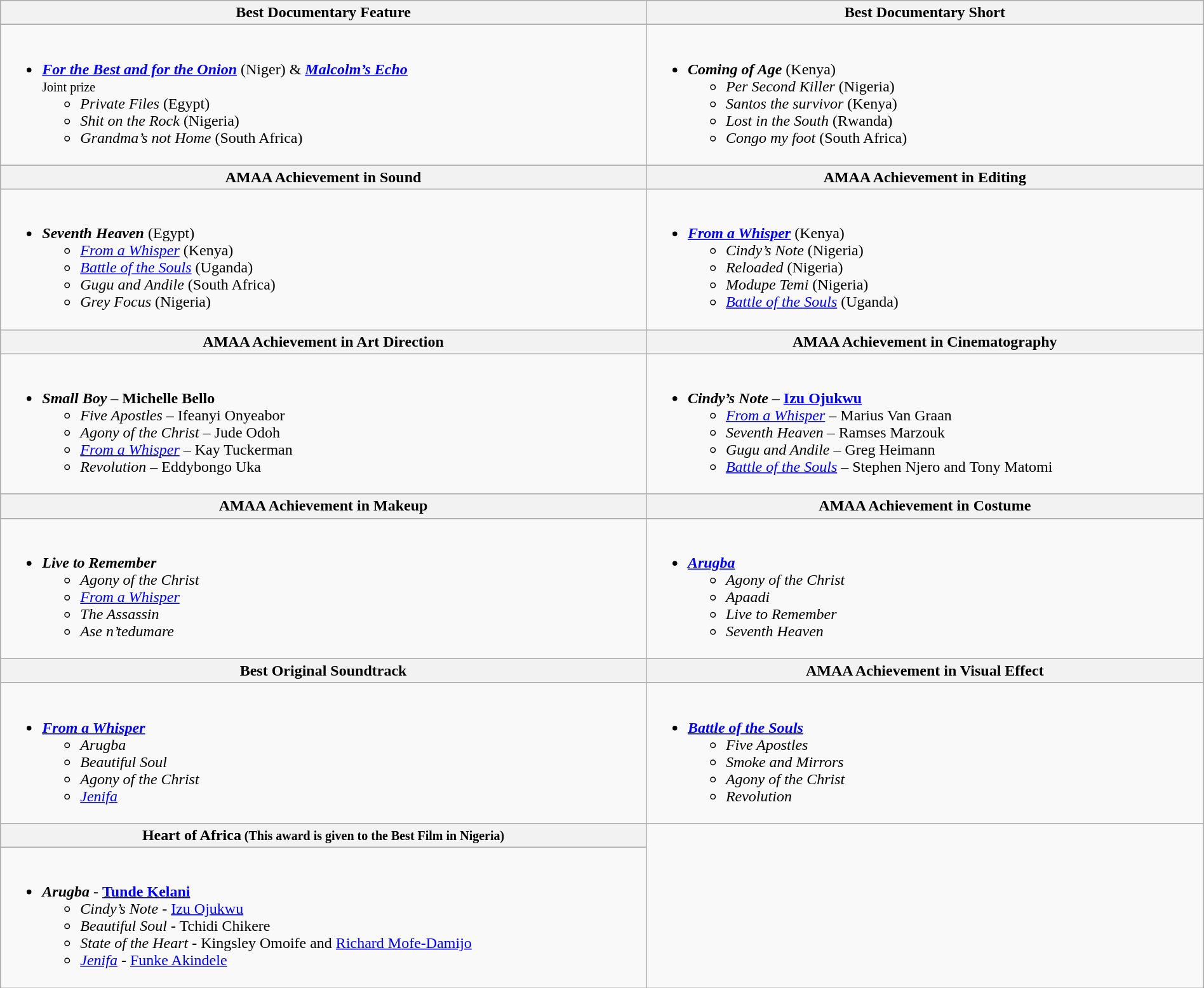<table class=wikitable style="width:100%">
<tr>
<th style="width="50%">Best Documentary Feature</th>
<th style="width="50%">Best Documentary Short</th>
</tr>
<tr>
<td valign="top"><br><ul><li><strong><em><a href='#'>For the Best and for the Onion</a></em></strong> (Niger) & <strong><em><a href='#'>Malcolm’s Echo</a></em></strong> <br><small>Joint prize</small><ul><li><em>Private Files</em> (Egypt)</li><li><em>Shit on the Rock</em> (Nigeria)</li><li><em>Grandma’s not Home</em> (South Africa)</li></ul></li></ul></td>
<td valign="top"><br><ul><li><strong><em>Coming of Age</em></strong> (Kenya)<ul><li><em>Per Second Killer</em> (Nigeria)</li><li><em>Santos the survivor</em> (Kenya)</li><li><em>Lost in the South</em> (Rwanda)</li><li><em>Congo my foot</em> (South Africa)</li></ul></li></ul></td>
</tr>
<tr>
<th style="width="50%">AMAA Achievement in Sound</th>
<th style="width="50%">AMAA Achievement in Editing</th>
</tr>
<tr>
<td valign="top"><br><ul><li><strong><em>Seventh Heaven</em></strong> (Egypt)<ul><li><em><a href='#'>From a Whisper</a></em> (Kenya)</li><li><em><a href='#'>Battle of the Souls</a></em> (Uganda)</li><li><em>Gugu and Andile</em> (South Africa)</li><li><em>Grey Focus</em> (Nigeria)</li></ul></li></ul></td>
<td valign="top"><br><ul><li><strong><em><a href='#'>From a Whisper</a></em></strong> (Kenya)<ul><li><em>Cindy’s Note</em> (Nigeria)</li><li><em>Reloaded</em> (Nigeria)</li><li><em>Modupe Temi</em> (Nigeria)</li><li><em><a href='#'>Battle of the Souls</a></em> (Uganda)</li></ul></li></ul></td>
</tr>
<tr>
<th style="width="50%">AMAA Achievement in Art Direction</th>
<th style="width="50%">AMAA Achievement in Cinematography</th>
</tr>
<tr>
<td valign="top"><br><ul><li><strong><em>Small Boy</em></strong> – <strong>Michelle Bello</strong><ul><li><em>Five Apostles</em> – Ifeanyi Onyeabor</li><li><em>Agony of the Christ</em> – Jude Odoh</li><li><em><a href='#'>From a Whisper</a></em> – Kay Tuckerman</li><li><em>Revolution</em> – Eddybongo Uka</li></ul></li></ul></td>
<td valign="top"><br><ul><li><strong><em>Cindy’s Note</em></strong> – <strong><a href='#'>Izu Ojukwu</a></strong><ul><li><em><a href='#'>From a Whisper</a></em> – Marius Van Graan</li><li><em>Seventh Heaven</em> – Ramses Marzouk</li><li><em>Gugu and Andile</em> – Greg Heimann</li><li><em><a href='#'>Battle of the Souls</a></em> – Stephen Njero and Tony Matomi</li></ul></li></ul></td>
</tr>
<tr>
<th style="width="50%">AMAA Achievement in Makeup</th>
<th style="width="50%">AMAA Achievement in Costume</th>
</tr>
<tr>
<td valign="top"><br><ul><li><strong><em>Live to Remember</em></strong><ul><li><em>Agony of the Christ</em></li><li><em><a href='#'>From a Whisper</a></em></li><li><em>The Assassin</em></li><li><em>Ase n’tedumare</em></li></ul></li></ul></td>
<td valign="top"><br><ul><li><strong><em><a href='#'>Arugba</a></em></strong><ul><li><em>Agony of the Christ</em></li><li><em>Apaadi</em></li><li><em>Live to Remember</em></li><li><em>Seventh Heaven</em></li></ul></li></ul></td>
</tr>
<tr>
<th style="width="50%">Best Original Soundtrack</th>
<th style="width="50%">AMAA Achievement in Visual Effect</th>
</tr>
<tr>
<td valign="top"><br><ul><li><strong><em><a href='#'>From a Whisper</a></em></strong><ul><li><em>Arugba</em></li><li><em>Beautiful Soul</em></li><li><em>Agony of the Christ</em></li><li><em><a href='#'>Jenifa</a></em></li></ul></li></ul></td>
<td valign="top"><br><ul><li><strong><em><a href='#'>Battle of the Souls</a></em></strong><ul><li><em>Five Apostles</em></li><li><em>Smoke and Mirrors</em></li><li><em>Agony of the Christ</em></li><li><em>Revolution</em></li></ul></li></ul></td>
</tr>
<tr>
<th style="width="50%">Heart of Africa<small> (This award is given to the Best Film in Nigeria)</small></th>
</tr>
<tr>
<td valign="top"><br><ul><li><strong><em>Arugba</em></strong> - <strong><a href='#'>Tunde Kelani</a></strong><ul><li><em>Cindy’s Note</em> - <a href='#'>Izu Ojukwu</a></li><li><em>Beautiful Soul</em> - Tchidi Chikere</li><li><em>State of the Heart</em> - Kingsley Omoife and <a href='#'>Richard Mofe-Damijo</a></li><li><em><a href='#'>Jenifa</a></em> - <a href='#'>Funke Akindele</a></li></ul></li></ul></td>
</tr>
</table>
